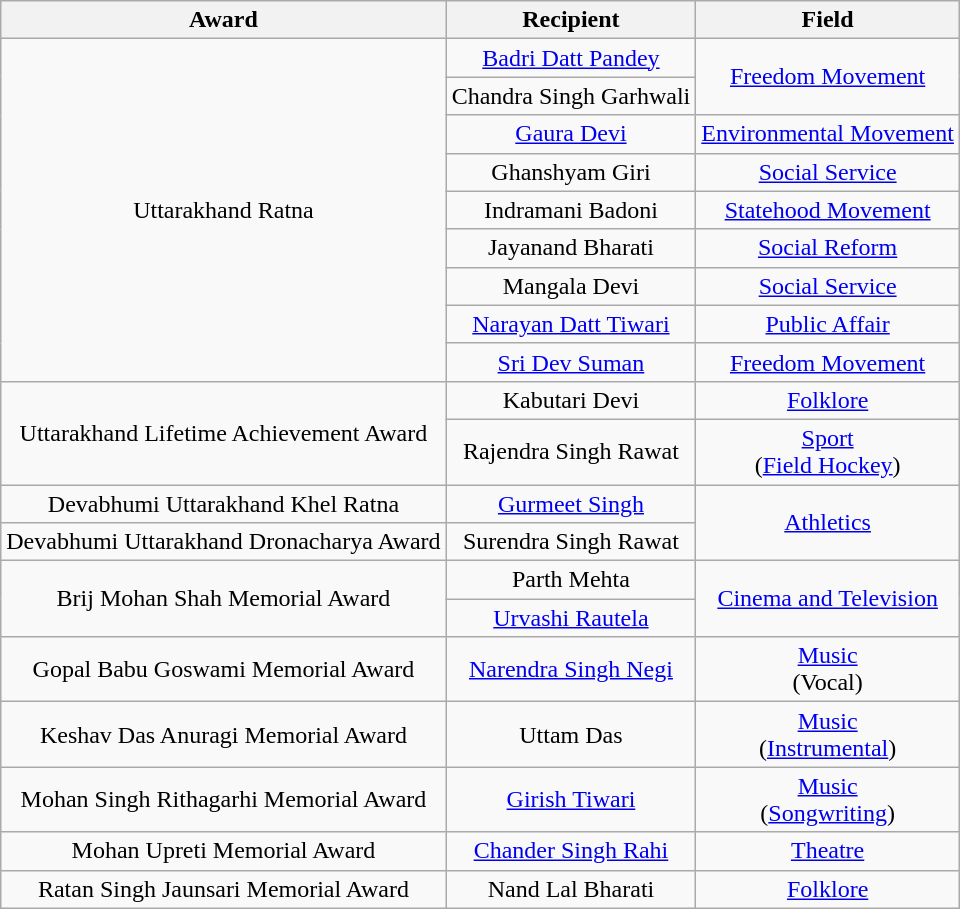<table class="wikitable sortable" style="text-align:center">
<tr>
<th>Award</th>
<th>Recipient</th>
<th>Field</th>
</tr>
<tr>
<td rowspan="9">Uttarakhand Ratna</td>
<td><a href='#'>Badri Datt Pandey</a></td>
<td rowspan="2"><a href='#'>Freedom Movement</a></td>
</tr>
<tr>
<td>Chandra Singh Garhwali</td>
</tr>
<tr>
<td><a href='#'>Gaura Devi</a></td>
<td><a href='#'>Environmental Movement</a></td>
</tr>
<tr>
<td>Ghanshyam Giri</td>
<td><a href='#'>Social Service</a></td>
</tr>
<tr>
<td>Indramani Badoni</td>
<td><a href='#'>Statehood Movement</a></td>
</tr>
<tr>
<td>Jayanand Bharati</td>
<td><a href='#'>Social Reform</a></td>
</tr>
<tr>
<td>Mangala Devi</td>
<td><a href='#'>Social Service</a></td>
</tr>
<tr>
<td><a href='#'>Narayan Datt Tiwari</a></td>
<td><a href='#'>Public Affair</a></td>
</tr>
<tr>
<td><a href='#'>Sri Dev Suman</a></td>
<td><a href='#'>Freedom Movement</a></td>
</tr>
<tr>
<td rowspan="2">Uttarakhand Lifetime Achievement Award</td>
<td>Kabutari Devi</td>
<td><a href='#'>Folklore</a></td>
</tr>
<tr>
<td>Rajendra Singh Rawat</td>
<td><a href='#'>Sport</a><br>(<a href='#'>Field Hockey</a>)</td>
</tr>
<tr>
<td>Devabhumi Uttarakhand Khel Ratna</td>
<td><a href='#'>Gurmeet Singh</a></td>
<td rowspan="2"><a href='#'>Athletics</a></td>
</tr>
<tr>
<td>Devabhumi Uttarakhand Dronacharya Award</td>
<td>Surendra Singh Rawat</td>
</tr>
<tr>
<td rowspan="2">Brij Mohan Shah Memorial Award</td>
<td>Parth Mehta</td>
<td rowspan="2"><a href='#'>Cinema and Television</a></td>
</tr>
<tr>
<td><a href='#'>Urvashi Rautela</a></td>
</tr>
<tr>
<td>Gopal Babu Goswami Memorial Award</td>
<td><a href='#'>Narendra Singh Negi</a></td>
<td><a href='#'>Music</a><br>(Vocal)</td>
</tr>
<tr>
<td>Keshav Das Anuragi Memorial Award</td>
<td>Uttam Das</td>
<td><a href='#'>Music</a><br>(<a href='#'>Instrumental</a>)</td>
</tr>
<tr>
<td>Mohan Singh Rithagarhi Memorial Award</td>
<td><a href='#'>Girish Tiwari</a></td>
<td><a href='#'>Music</a><br>(<a href='#'>Songwriting</a>)</td>
</tr>
<tr>
<td>Mohan Upreti Memorial Award</td>
<td><a href='#'>Chander Singh Rahi</a></td>
<td><a href='#'>Theatre</a></td>
</tr>
<tr>
<td>Ratan Singh Jaunsari Memorial Award</td>
<td>Nand Lal Bharati</td>
<td><a href='#'>Folklore</a></td>
</tr>
</table>
